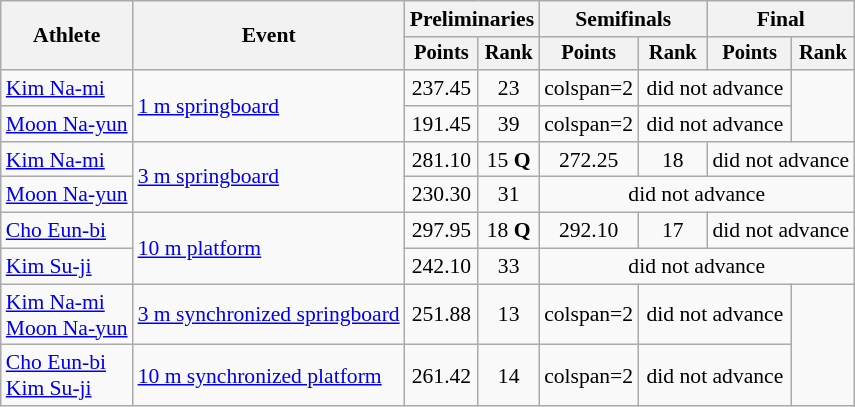<table class=wikitable style="font-size:90%;">
<tr>
<th rowspan="2">Athlete</th>
<th rowspan="2">Event</th>
<th colspan="2">Preliminaries</th>
<th colspan="2">Semifinals</th>
<th colspan="2">Final</th>
</tr>
<tr style="font-size:95%">
<th>Points</th>
<th>Rank</th>
<th>Points</th>
<th>Rank</th>
<th>Points</th>
<th>Rank</th>
</tr>
<tr align=center>
<td align=left><a href='#'>Kim Na-mi</a></td>
<td align=left rowspan=2><a href='#'>1 m springboard</a></td>
<td>237.45</td>
<td>23</td>
<td>colspan=2 </td>
<td colspan=2>did not advance</td>
</tr>
<tr align=center>
<td align=left><a href='#'>Moon Na-yun</a></td>
<td>191.45</td>
<td>39</td>
<td>colspan=2 </td>
<td colspan=2>did not advance</td>
</tr>
<tr align=center>
<td align=left><a href='#'>Kim Na-mi</a></td>
<td align=left rowspan=2><a href='#'>3 m springboard</a></td>
<td>281.10</td>
<td>15 <strong>Q</strong></td>
<td>272.25</td>
<td>18</td>
<td colspan=2>did not advance</td>
</tr>
<tr align=center>
<td align=left><a href='#'>Moon Na-yun</a></td>
<td>230.30</td>
<td>31</td>
<td colspan=4>did not advance</td>
</tr>
<tr align=center>
<td align=left><a href='#'>Cho Eun-bi</a></td>
<td align=left rowspan=2><a href='#'>10 m platform</a></td>
<td>297.95</td>
<td>18 <strong>Q</strong></td>
<td>292.10</td>
<td>17</td>
<td colspan=2>did not advance</td>
</tr>
<tr align=center>
<td align=left><a href='#'>Kim Su-ji</a></td>
<td>242.10</td>
<td>33</td>
<td colspan=4>did not advance</td>
</tr>
<tr align=center>
<td align=left><a href='#'>Kim Na-mi</a><br><a href='#'>Moon Na-yun</a></td>
<td align=left><a href='#'>3 m synchronized springboard</a></td>
<td>251.88</td>
<td>13</td>
<td>colspan=2 </td>
<td colspan=2>did not advance</td>
</tr>
<tr align=center>
<td align=left><a href='#'>Cho Eun-bi</a><br><a href='#'>Kim Su-ji</a></td>
<td align=left><a href='#'>10 m synchronized platform</a></td>
<td>261.42</td>
<td>14</td>
<td>colspan=2 </td>
<td colspan=2>did not advance</td>
</tr>
</table>
